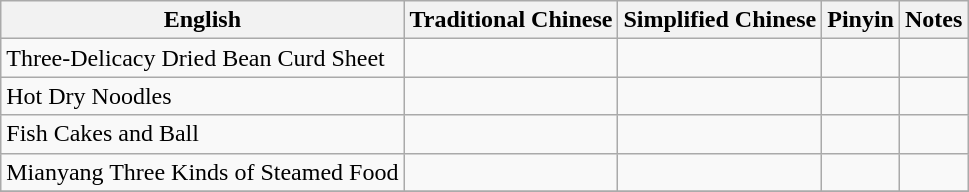<table class="wikitable sortable">
<tr>
<th>English</th>
<th>Traditional Chinese</th>
<th>Simplified Chinese</th>
<th>Pinyin</th>
<th>Notes</th>
</tr>
<tr>
<td>Three-Delicacy Dried Bean Curd Sheet</td>
<td></td>
<td></td>
<td></td>
<td></td>
</tr>
<tr>
<td>Hot Dry Noodles</td>
<td></td>
<td></td>
<td></td>
<td></td>
</tr>
<tr>
<td>Fish Cakes and Ball</td>
<td></td>
<td></td>
<td></td>
<td></td>
</tr>
<tr>
<td>Mianyang Three Kinds of Steamed Food</td>
<td></td>
<td></td>
<td></td>
<td></td>
</tr>
<tr>
</tr>
</table>
